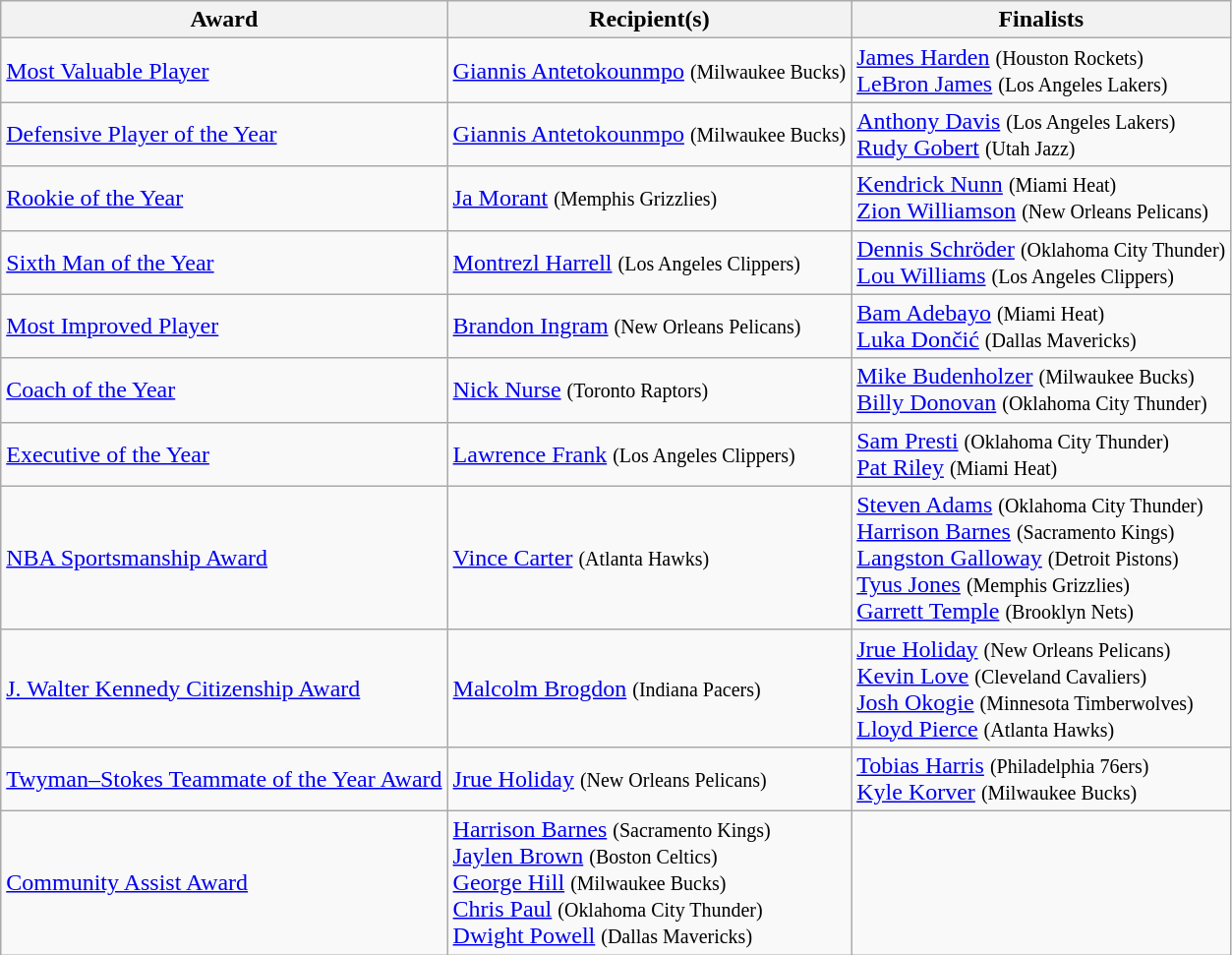<table class="wikitable">
<tr>
<th>Award</th>
<th>Recipient(s)</th>
<th>Finalists</th>
</tr>
<tr>
<td><a href='#'>Most Valuable Player</a></td>
<td><a href='#'>Giannis Antetokounmpo</a> <small>(Milwaukee Bucks)</small></td>
<td><a href='#'>James Harden</a> <small>(Houston Rockets)</small><br><a href='#'>LeBron James</a> <small>(Los Angeles Lakers)</small></td>
</tr>
<tr>
<td><a href='#'>Defensive Player of the Year</a></td>
<td><a href='#'>Giannis Antetokounmpo</a> <small>(Milwaukee Bucks)</small></td>
<td><a href='#'>Anthony Davis</a> <small>(Los Angeles Lakers)</small><br><a href='#'>Rudy Gobert</a> <small>(Utah Jazz)</small></td>
</tr>
<tr>
<td><a href='#'>Rookie of the Year</a></td>
<td><a href='#'>Ja Morant</a> <small>(Memphis Grizzlies)</small></td>
<td><a href='#'>Kendrick Nunn</a> <small>(Miami Heat)</small><br><a href='#'>Zion Williamson</a> <small>(New Orleans Pelicans)</small></td>
</tr>
<tr>
<td><a href='#'>Sixth Man of the Year</a></td>
<td><a href='#'>Montrezl Harrell</a> <small>(Los Angeles Clippers)</small></td>
<td><a href='#'>Dennis Schröder</a> <small>(Oklahoma City Thunder)</small><br><a href='#'>Lou Williams</a> <small>(Los Angeles Clippers)</small></td>
</tr>
<tr>
<td><a href='#'>Most Improved Player</a></td>
<td><a href='#'>Brandon Ingram</a> <small>(New Orleans Pelicans)</small></td>
<td><a href='#'>Bam Adebayo</a> <small>(Miami Heat)</small><br><a href='#'>Luka Dončić</a> <small>(Dallas Mavericks)</small></td>
</tr>
<tr>
<td><a href='#'>Coach of the Year</a></td>
<td><a href='#'>Nick Nurse</a> <small>(Toronto Raptors)</small></td>
<td><a href='#'>Mike Budenholzer</a> <small>(Milwaukee Bucks)</small><br><a href='#'>Billy Donovan</a> <small>(Oklahoma City Thunder)</small></td>
</tr>
<tr>
<td><a href='#'>Executive of the Year</a></td>
<td><a href='#'>Lawrence Frank</a> <small>(Los Angeles Clippers)</small></td>
<td><a href='#'>Sam Presti</a> <small>(Oklahoma City Thunder)</small><br><a href='#'>Pat Riley</a> <small>(Miami Heat)</small></td>
</tr>
<tr>
<td><a href='#'>NBA Sportsmanship Award</a></td>
<td><a href='#'>Vince Carter</a> <small>(Atlanta Hawks)</small></td>
<td><a href='#'>Steven Adams</a> <small>(Oklahoma City Thunder)</small><br><a href='#'>Harrison Barnes</a> <small>(Sacramento Kings)</small><br><a href='#'>Langston Galloway</a> <small>(Detroit Pistons)</small><br><a href='#'>Tyus Jones</a> <small>(Memphis Grizzlies)</small><br><a href='#'>Garrett Temple</a> <small>(Brooklyn Nets)</small></td>
</tr>
<tr>
<td><a href='#'>J. Walter Kennedy Citizenship Award</a></td>
<td><a href='#'>Malcolm Brogdon</a> <small>(Indiana Pacers)</small></td>
<td><a href='#'>Jrue Holiday</a> <small>(New Orleans Pelicans)</small><br><a href='#'>Kevin Love</a> <small>(Cleveland Cavaliers)</small><br><a href='#'>Josh Okogie</a> <small>(Minnesota Timberwolves)</small><br><a href='#'>Lloyd Pierce</a> <small>(Atlanta Hawks)</small></td>
</tr>
<tr>
<td><a href='#'>Twyman–Stokes Teammate of the Year Award</a></td>
<td><a href='#'>Jrue Holiday</a> <small>(New Orleans Pelicans)</small></td>
<td><a href='#'>Tobias Harris</a> <small>(Philadelphia 76ers)</small><br><a href='#'>Kyle Korver</a> <small>(Milwaukee Bucks)</small></td>
</tr>
<tr>
<td><a href='#'>Community Assist Award</a></td>
<td><a href='#'>Harrison Barnes</a> <small>(Sacramento Kings)</small><br><a href='#'>Jaylen Brown</a> <small>(Boston Celtics)</small><br><a href='#'>George Hill</a> <small>(Milwaukee Bucks)</small><br><a href='#'>Chris Paul</a> <small>(Oklahoma City Thunder)</small><br><a href='#'>Dwight Powell</a> <small>(Dallas Mavericks)</small></td>
<td></td>
</tr>
</table>
